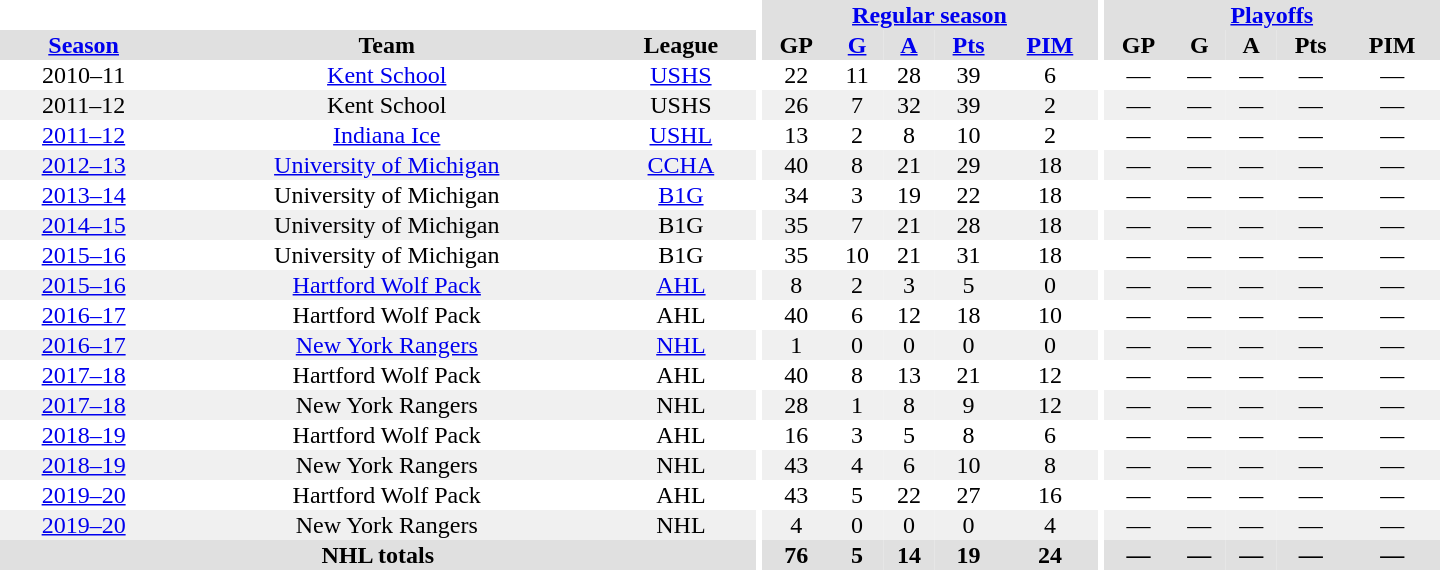<table border="0" cellpadding="1" cellspacing="0" style="text-align:center; width:60em">
<tr bgcolor="#e0e0e0">
<th colspan="3" bgcolor="#ffffff"></th>
<th rowspan="99" bgcolor="#ffffff"></th>
<th colspan="5"><a href='#'>Regular season</a></th>
<th rowspan="99" bgcolor="#ffffff"></th>
<th colspan="5"><a href='#'>Playoffs</a></th>
</tr>
<tr bgcolor="#e0e0e0">
<th><a href='#'>Season</a></th>
<th>Team</th>
<th>League</th>
<th>GP</th>
<th><a href='#'>G</a></th>
<th><a href='#'>A</a></th>
<th><a href='#'>Pts</a></th>
<th><a href='#'>PIM</a></th>
<th>GP</th>
<th>G</th>
<th>A</th>
<th>Pts</th>
<th>PIM</th>
</tr>
<tr>
<td>2010–11</td>
<td><a href='#'>Kent School</a></td>
<td><a href='#'>USHS</a></td>
<td>22</td>
<td>11</td>
<td>28</td>
<td>39</td>
<td>6</td>
<td>—</td>
<td>—</td>
<td>—</td>
<td>—</td>
<td>—</td>
</tr>
<tr bgcolor="#f0f0f0">
<td>2011–12</td>
<td>Kent School</td>
<td>USHS</td>
<td>26</td>
<td>7</td>
<td>32</td>
<td>39</td>
<td>2</td>
<td>—</td>
<td>—</td>
<td>—</td>
<td>—</td>
<td>—</td>
</tr>
<tr>
<td><a href='#'>2011–12</a></td>
<td><a href='#'>Indiana Ice</a></td>
<td><a href='#'>USHL</a></td>
<td>13</td>
<td>2</td>
<td>8</td>
<td>10</td>
<td>2</td>
<td>—</td>
<td>—</td>
<td>—</td>
<td>—</td>
<td>—</td>
</tr>
<tr bgcolor="#f0f0f0">
<td><a href='#'>2012–13</a></td>
<td><a href='#'>University of Michigan</a></td>
<td><a href='#'>CCHA</a></td>
<td>40</td>
<td>8</td>
<td>21</td>
<td>29</td>
<td>18</td>
<td>—</td>
<td>—</td>
<td>—</td>
<td>—</td>
<td>—</td>
</tr>
<tr>
<td><a href='#'>2013–14</a></td>
<td>University of Michigan</td>
<td><a href='#'>B1G</a></td>
<td>34</td>
<td>3</td>
<td>19</td>
<td>22</td>
<td>18</td>
<td>—</td>
<td>—</td>
<td>—</td>
<td>—</td>
<td>—</td>
</tr>
<tr bgcolor="#f0f0f0">
<td><a href='#'>2014–15</a></td>
<td>University of Michigan</td>
<td>B1G</td>
<td>35</td>
<td>7</td>
<td>21</td>
<td>28</td>
<td>18</td>
<td>—</td>
<td>—</td>
<td>—</td>
<td>—</td>
<td>—</td>
</tr>
<tr>
<td><a href='#'>2015–16</a></td>
<td>University of Michigan</td>
<td>B1G</td>
<td>35</td>
<td>10</td>
<td>21</td>
<td>31</td>
<td>18</td>
<td>—</td>
<td>—</td>
<td>—</td>
<td>—</td>
<td>—</td>
</tr>
<tr bgcolor="#f0f0f0">
<td><a href='#'>2015–16</a></td>
<td><a href='#'>Hartford Wolf Pack</a></td>
<td><a href='#'>AHL</a></td>
<td>8</td>
<td>2</td>
<td>3</td>
<td>5</td>
<td>0</td>
<td>—</td>
<td>—</td>
<td>—</td>
<td>—</td>
<td>—</td>
</tr>
<tr>
<td><a href='#'>2016–17</a></td>
<td>Hartford Wolf Pack</td>
<td>AHL</td>
<td>40</td>
<td>6</td>
<td>12</td>
<td>18</td>
<td>10</td>
<td>—</td>
<td>—</td>
<td>—</td>
<td>—</td>
<td>—</td>
</tr>
<tr bgcolor="#f0f0f0">
<td><a href='#'>2016–17</a></td>
<td><a href='#'>New York Rangers</a></td>
<td><a href='#'>NHL</a></td>
<td>1</td>
<td>0</td>
<td>0</td>
<td>0</td>
<td>0</td>
<td>—</td>
<td>—</td>
<td>—</td>
<td>—</td>
<td>—</td>
</tr>
<tr>
<td><a href='#'>2017–18</a></td>
<td>Hartford Wolf Pack</td>
<td>AHL</td>
<td>40</td>
<td>8</td>
<td>13</td>
<td>21</td>
<td>12</td>
<td>—</td>
<td>—</td>
<td>—</td>
<td>—</td>
<td>—</td>
</tr>
<tr bgcolor="#f0f0f0">
<td><a href='#'>2017–18</a></td>
<td>New York Rangers</td>
<td>NHL</td>
<td>28</td>
<td>1</td>
<td>8</td>
<td>9</td>
<td>12</td>
<td>—</td>
<td>—</td>
<td>—</td>
<td>—</td>
<td>—</td>
</tr>
<tr>
<td><a href='#'>2018–19</a></td>
<td>Hartford Wolf Pack</td>
<td>AHL</td>
<td>16</td>
<td>3</td>
<td>5</td>
<td>8</td>
<td>6</td>
<td>—</td>
<td>—</td>
<td>—</td>
<td>—</td>
<td>—</td>
</tr>
<tr bgcolor="#f0f0f0">
<td><a href='#'>2018–19</a></td>
<td>New York Rangers</td>
<td>NHL</td>
<td>43</td>
<td>4</td>
<td>6</td>
<td>10</td>
<td>8</td>
<td>—</td>
<td>—</td>
<td>—</td>
<td>—</td>
<td>—</td>
</tr>
<tr>
<td><a href='#'>2019–20</a></td>
<td>Hartford Wolf Pack</td>
<td>AHL</td>
<td>43</td>
<td>5</td>
<td>22</td>
<td>27</td>
<td>16</td>
<td>—</td>
<td>—</td>
<td>—</td>
<td>—</td>
<td>—</td>
</tr>
<tr bgcolor="#f0f0f0">
<td><a href='#'>2019–20</a></td>
<td>New York Rangers</td>
<td>NHL</td>
<td>4</td>
<td>0</td>
<td>0</td>
<td>0</td>
<td>4</td>
<td>—</td>
<td>—</td>
<td>—</td>
<td>—</td>
<td>—</td>
</tr>
<tr bgcolor="#e0e0e0">
<th colspan="3">NHL totals</th>
<th>76</th>
<th>5</th>
<th>14</th>
<th>19</th>
<th>24</th>
<th>—</th>
<th>—</th>
<th>—</th>
<th>—</th>
<th>—</th>
</tr>
</table>
